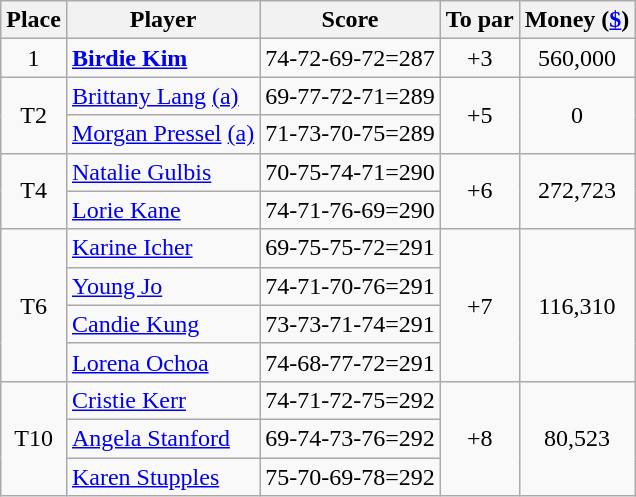<table class="wikitable">
<tr>
<th>Place</th>
<th>Player</th>
<th>Score</th>
<th>To par</th>
<th>Money (<a href='#'>$</a>)</th>
</tr>
<tr>
<td align=center>1</td>
<td> <strong><a href='#'>Birdie Kim</a></strong></td>
<td>74-72-69-72=287</td>
<td align=center>+3</td>
<td align=center>560,000</td>
</tr>
<tr>
<td align=center rowspan=2>T2</td>
<td> <a href='#'>Brittany Lang</a> <a href='#'>(a)</a></td>
<td>69-77-72-71=289</td>
<td align=center rowspan=2>+5</td>
<td align=center rowspan=2>0</td>
</tr>
<tr>
<td> <a href='#'>Morgan Pressel</a> <a href='#'>(a)</a></td>
<td>71-73-70-75=289</td>
</tr>
<tr>
<td align=center rowspan=2>T4</td>
<td> <a href='#'>Natalie Gulbis</a></td>
<td>70-75-74-71=290</td>
<td align=center rowspan=2>+6</td>
<td align=center rowspan=2>272,723</td>
</tr>
<tr>
<td> <a href='#'>Lorie Kane</a></td>
<td>74-71-76-69=290</td>
</tr>
<tr>
<td align=center rowspan=4>T6</td>
<td> <a href='#'>Karine Icher</a></td>
<td>69-75-75-72=291</td>
<td align=center rowspan=4>+7</td>
<td align=center rowspan=4>116,310</td>
</tr>
<tr>
<td> <a href='#'>Young Jo</a></td>
<td>74-71-70-76=291</td>
</tr>
<tr>
<td> <a href='#'>Candie Kung</a></td>
<td>73-73-71-74=291</td>
</tr>
<tr>
<td> <a href='#'>Lorena Ochoa</a></td>
<td>74-68-77-72=291</td>
</tr>
<tr>
<td align=center rowspan=3>T10</td>
<td> <a href='#'>Cristie Kerr</a></td>
<td>74-71-72-75=292</td>
<td align=center rowspan=3>+8</td>
<td align=center rowspan=3>80,523</td>
</tr>
<tr>
<td> <a href='#'>Angela Stanford</a></td>
<td>69-74-73-76=292</td>
</tr>
<tr>
<td> <a href='#'>Karen Stupples</a></td>
<td>75-70-69-78=292</td>
</tr>
</table>
